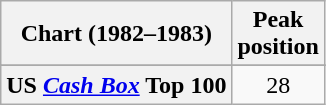<table class="wikitable sortable plainrowheaders" style="text-align:center">
<tr>
<th scope="col">Chart (1982–1983)</th>
<th scope="col">Peak<br>position</th>
</tr>
<tr>
</tr>
<tr>
</tr>
<tr>
</tr>
<tr>
</tr>
<tr>
</tr>
<tr>
</tr>
<tr>
</tr>
<tr>
</tr>
<tr>
<th scope="row">US <em><a href='#'>Cash Box</a></em> Top 100</th>
<td>28</td>
</tr>
</table>
